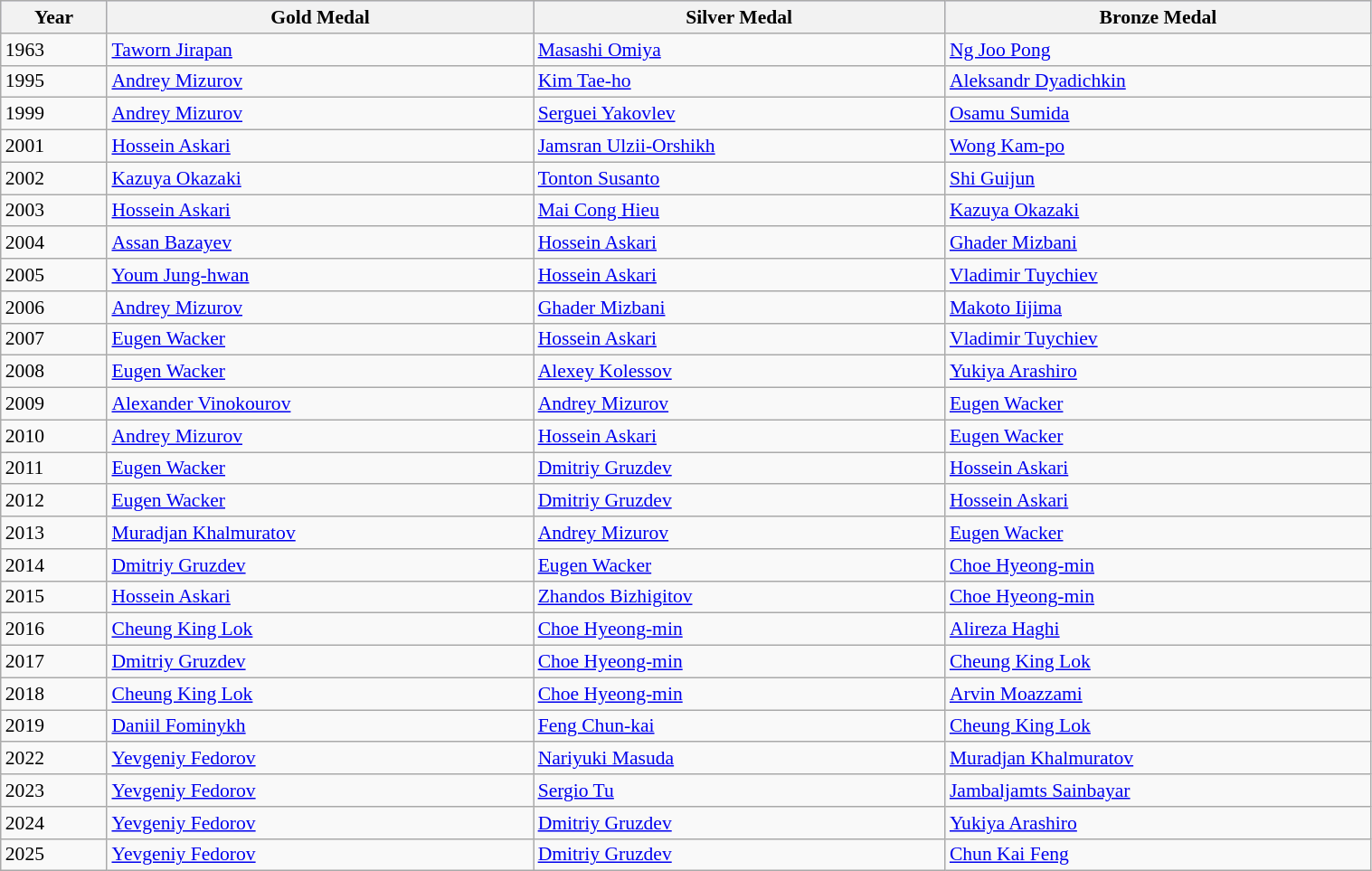<table class=wikitable style="font-size:90%" width="80%">
<tr style="background:#ccccff;">
<th>Year</th>
<th> <strong>Gold Medal</strong></th>
<th> <strong>Silver Medal</strong></th>
<th> <strong>Bronze Medal</strong></th>
</tr>
<tr>
<td>1963</td>
<td> <a href='#'>Taworn Jirapan</a></td>
<td> <a href='#'>Masashi Omiya</a></td>
<td> <a href='#'>Ng Joo Pong</a></td>
</tr>
<tr>
<td>1995</td>
<td> <a href='#'>Andrey Mizurov</a></td>
<td> <a href='#'>Kim Tae-ho</a></td>
<td> <a href='#'>Aleksandr Dyadichkin</a></td>
</tr>
<tr>
<td>1999</td>
<td> <a href='#'>Andrey Mizurov</a></td>
<td> <a href='#'>Serguei Yakovlev</a></td>
<td> <a href='#'>Osamu Sumida</a></td>
</tr>
<tr>
<td>2001</td>
<td> <a href='#'>Hossein Askari</a></td>
<td> <a href='#'>Jamsran Ulzii-Orshikh</a></td>
<td> <a href='#'>Wong Kam-po</a></td>
</tr>
<tr>
<td>2002</td>
<td> <a href='#'>Kazuya Okazaki</a></td>
<td> <a href='#'>Tonton Susanto</a></td>
<td> <a href='#'>Shi Guijun</a></td>
</tr>
<tr>
<td>2003</td>
<td> <a href='#'>Hossein Askari</a></td>
<td> <a href='#'>Mai Cong Hieu</a></td>
<td> <a href='#'>Kazuya Okazaki</a></td>
</tr>
<tr>
<td>2004</td>
<td> <a href='#'>Assan Bazayev</a></td>
<td> <a href='#'>Hossein Askari</a></td>
<td> <a href='#'>Ghader Mizbani</a></td>
</tr>
<tr>
<td>2005</td>
<td> <a href='#'>Youm Jung-hwan</a></td>
<td> <a href='#'>Hossein Askari</a></td>
<td> <a href='#'>Vladimir Tuychiev</a></td>
</tr>
<tr>
<td>2006</td>
<td> <a href='#'>Andrey Mizurov</a></td>
<td> <a href='#'>Ghader Mizbani</a></td>
<td> <a href='#'>Makoto Iijima</a></td>
</tr>
<tr>
<td>2007</td>
<td> <a href='#'>Eugen Wacker</a></td>
<td> <a href='#'>Hossein Askari</a></td>
<td> <a href='#'>Vladimir Tuychiev</a></td>
</tr>
<tr>
<td>2008</td>
<td> <a href='#'>Eugen Wacker</a></td>
<td> <a href='#'>Alexey Kolessov</a></td>
<td> <a href='#'>Yukiya Arashiro</a></td>
</tr>
<tr>
<td>2009</td>
<td> <a href='#'>Alexander Vinokourov</a></td>
<td> <a href='#'>Andrey Mizurov</a></td>
<td> <a href='#'>Eugen Wacker</a></td>
</tr>
<tr>
<td>2010</td>
<td> <a href='#'>Andrey Mizurov</a></td>
<td> <a href='#'>Hossein Askari</a></td>
<td> <a href='#'>Eugen Wacker</a></td>
</tr>
<tr>
<td>2011</td>
<td> <a href='#'>Eugen Wacker</a></td>
<td> <a href='#'>Dmitriy Gruzdev</a></td>
<td> <a href='#'>Hossein Askari</a></td>
</tr>
<tr>
<td>2012</td>
<td> <a href='#'>Eugen Wacker</a></td>
<td> <a href='#'>Dmitriy Gruzdev</a></td>
<td> <a href='#'>Hossein Askari</a></td>
</tr>
<tr>
<td>2013</td>
<td> <a href='#'>Muradjan Khalmuratov</a></td>
<td> <a href='#'>Andrey Mizurov</a></td>
<td> <a href='#'>Eugen Wacker</a></td>
</tr>
<tr>
<td>2014</td>
<td> <a href='#'>Dmitriy Gruzdev</a></td>
<td> <a href='#'>Eugen Wacker</a></td>
<td> <a href='#'>Choe Hyeong-min</a></td>
</tr>
<tr>
<td>2015</td>
<td> <a href='#'>Hossein Askari</a></td>
<td> <a href='#'>Zhandos Bizhigitov</a></td>
<td> <a href='#'>Choe Hyeong-min</a></td>
</tr>
<tr>
<td>2016</td>
<td> <a href='#'>Cheung King Lok</a></td>
<td> <a href='#'>Choe Hyeong-min</a></td>
<td> <a href='#'>Alireza Haghi</a></td>
</tr>
<tr>
<td>2017</td>
<td> <a href='#'>Dmitriy Gruzdev</a></td>
<td> <a href='#'>Choe Hyeong-min</a></td>
<td> <a href='#'>Cheung King Lok</a></td>
</tr>
<tr>
<td>2018</td>
<td> <a href='#'>Cheung King Lok</a></td>
<td> <a href='#'>Choe Hyeong-min</a></td>
<td> <a href='#'>Arvin Moazzami</a></td>
</tr>
<tr>
<td>2019</td>
<td> <a href='#'>Daniil Fominykh</a></td>
<td> <a href='#'>Feng Chun-kai</a></td>
<td> <a href='#'>Cheung King Lok</a></td>
</tr>
<tr>
<td>2022</td>
<td> <a href='#'>Yevgeniy Fedorov</a></td>
<td> <a href='#'>Nariyuki Masuda</a></td>
<td> <a href='#'>Muradjan Khalmuratov</a></td>
</tr>
<tr>
<td>2023</td>
<td> <a href='#'>Yevgeniy Fedorov</a></td>
<td> <a href='#'>Sergio Tu</a></td>
<td> <a href='#'>Jambaljamts Sainbayar</a></td>
</tr>
<tr>
<td>2024</td>
<td> <a href='#'>Yevgeniy Fedorov</a></td>
<td> <a href='#'>Dmitriy Gruzdev</a></td>
<td> <a href='#'>Yukiya Arashiro</a></td>
</tr>
<tr>
<td>2025</td>
<td> <a href='#'>Yevgeniy Fedorov</a></td>
<td> <a href='#'>Dmitriy Gruzdev</a></td>
<td> <a href='#'>Chun Kai Feng</a></td>
</tr>
</table>
